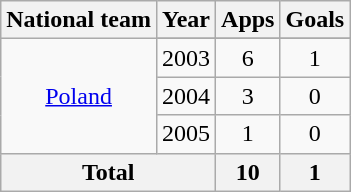<table class="wikitable" style="text-align:center">
<tr>
<th>National team</th>
<th>Year</th>
<th>Apps</th>
<th>Goals</th>
</tr>
<tr>
<td rowspan=4><a href='#'>Poland</a></td>
</tr>
<tr>
<td>2003</td>
<td>6</td>
<td>1</td>
</tr>
<tr>
<td>2004</td>
<td>3</td>
<td>0</td>
</tr>
<tr>
<td>2005</td>
<td>1</td>
<td>0</td>
</tr>
<tr>
<th colspan="2">Total</th>
<th>10</th>
<th>1</th>
</tr>
</table>
